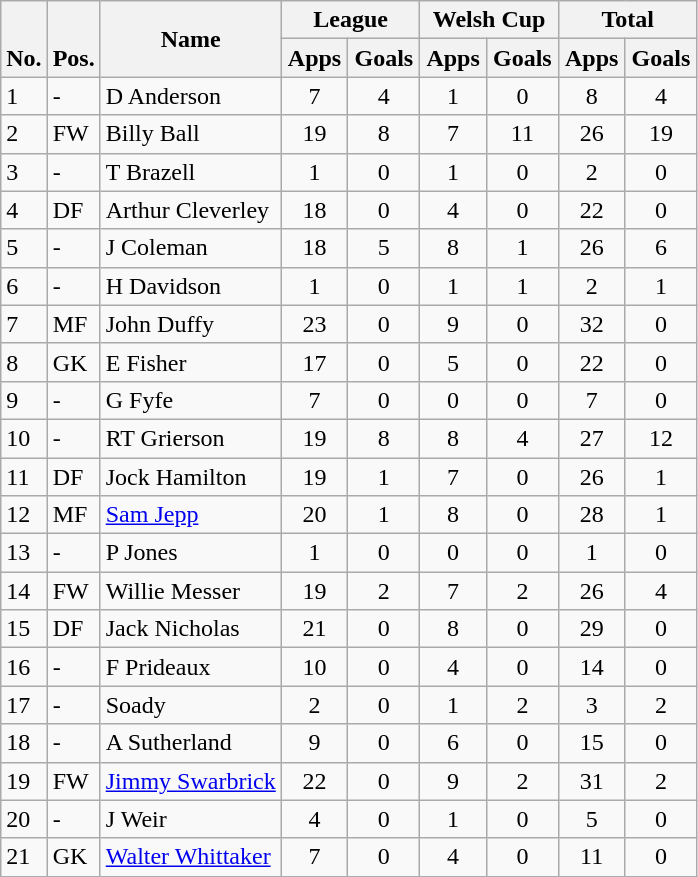<table class="wikitable" border="1" style="text-align:center">
<tr>
<th rowspan="2" valign="bottom">No.</th>
<th rowspan="2" valign="bottom">Pos.</th>
<th rowspan="2">Name</th>
<th colspan="2" width="85">League</th>
<th colspan="2" width="85">Welsh Cup</th>
<th colspan="2" width="85">Total</th>
</tr>
<tr>
<th>Apps</th>
<th>Goals</th>
<th>Apps</th>
<th>Goals</th>
<th>Apps</th>
<th>Goals</th>
</tr>
<tr>
<td align="left">1</td>
<td align="left">-</td>
<td align="left"> D Anderson</td>
<td>7</td>
<td>4</td>
<td>1</td>
<td>0</td>
<td>8</td>
<td>4</td>
</tr>
<tr>
<td align="left">2</td>
<td align="left">FW</td>
<td align="left"> Billy Ball</td>
<td>19</td>
<td>8</td>
<td>7</td>
<td>11</td>
<td>26</td>
<td>19</td>
</tr>
<tr>
<td align="left">3</td>
<td align="left">-</td>
<td align="left"> T Brazell</td>
<td>1</td>
<td>0</td>
<td>1</td>
<td>0</td>
<td>2</td>
<td>0</td>
</tr>
<tr>
<td align="left">4</td>
<td align="left">DF</td>
<td align="left"> Arthur Cleverley</td>
<td>18</td>
<td>0</td>
<td>4</td>
<td>0</td>
<td>22</td>
<td>0</td>
</tr>
<tr>
<td align="left">5</td>
<td align="left">-</td>
<td align="left"> J Coleman</td>
<td>18</td>
<td>5</td>
<td>8</td>
<td>1</td>
<td>26</td>
<td>6</td>
</tr>
<tr>
<td align="left">6</td>
<td align="left">-</td>
<td align="left"> H Davidson</td>
<td>1</td>
<td>0</td>
<td>1</td>
<td>1</td>
<td>2</td>
<td>1</td>
</tr>
<tr>
<td align="left">7</td>
<td align="left">MF</td>
<td align="left"> John Duffy</td>
<td>23</td>
<td>0</td>
<td>9</td>
<td>0</td>
<td>32</td>
<td>0</td>
</tr>
<tr>
<td align="left">8</td>
<td align="left">GK</td>
<td align="left"> E Fisher</td>
<td>17</td>
<td>0</td>
<td>5</td>
<td>0</td>
<td>22</td>
<td>0</td>
</tr>
<tr>
<td align="left">9</td>
<td align="left">-</td>
<td align="left"> G Fyfe</td>
<td>7</td>
<td>0</td>
<td>0</td>
<td>0</td>
<td>7</td>
<td>0</td>
</tr>
<tr>
<td align="left">10</td>
<td align="left">-</td>
<td align="left"> RT Grierson</td>
<td>19</td>
<td>8</td>
<td>8</td>
<td>4</td>
<td>27</td>
<td>12</td>
</tr>
<tr>
<td align="left">11</td>
<td align="left">DF</td>
<td align="left"> Jock Hamilton</td>
<td>19</td>
<td>1</td>
<td>7</td>
<td>0</td>
<td>26</td>
<td>1</td>
</tr>
<tr>
<td align="left">12</td>
<td align="left">MF</td>
<td align="left"> <a href='#'>Sam Jepp</a></td>
<td>20</td>
<td>1</td>
<td>8</td>
<td>0</td>
<td>28</td>
<td>1</td>
</tr>
<tr>
<td align="left">13</td>
<td align="left">-</td>
<td align="left"> P Jones</td>
<td>1</td>
<td>0</td>
<td>0</td>
<td>0</td>
<td>1</td>
<td>0</td>
</tr>
<tr>
<td align="left">14</td>
<td align="left">FW</td>
<td align="left"> Willie Messer</td>
<td>19</td>
<td>2</td>
<td>7</td>
<td>2</td>
<td>26</td>
<td>4</td>
</tr>
<tr>
<td align="left">15</td>
<td align="left">DF</td>
<td align="left"> Jack Nicholas</td>
<td>21</td>
<td>0</td>
<td>8</td>
<td>0</td>
<td>29</td>
<td>0</td>
</tr>
<tr>
<td align="left">16</td>
<td align="left">-</td>
<td align="left"> F Prideaux</td>
<td>10</td>
<td>0</td>
<td>4</td>
<td>0</td>
<td>14</td>
<td>0</td>
</tr>
<tr>
<td align="left">17</td>
<td align="left">-</td>
<td align="left"> Soady</td>
<td>2</td>
<td>0</td>
<td>1</td>
<td>2</td>
<td>3</td>
<td>2</td>
</tr>
<tr>
<td align="left">18</td>
<td align="left">-</td>
<td align="left"> A Sutherland</td>
<td>9</td>
<td>0</td>
<td>6</td>
<td>0</td>
<td>15</td>
<td>0</td>
</tr>
<tr>
<td align="left">19</td>
<td align="left">FW</td>
<td align="left"> <a href='#'>Jimmy Swarbrick</a></td>
<td>22</td>
<td>0</td>
<td>9</td>
<td>2</td>
<td>31</td>
<td>2</td>
</tr>
<tr>
<td align="left">20</td>
<td align="left">-</td>
<td align="left"> J Weir</td>
<td>4</td>
<td>0</td>
<td>1</td>
<td>0</td>
<td>5</td>
<td>0</td>
</tr>
<tr>
<td align="left">21</td>
<td align="left">GK</td>
<td align="left"> <a href='#'>Walter Whittaker</a></td>
<td>7</td>
<td>0</td>
<td>4</td>
<td>0</td>
<td>11</td>
<td>0</td>
</tr>
</table>
